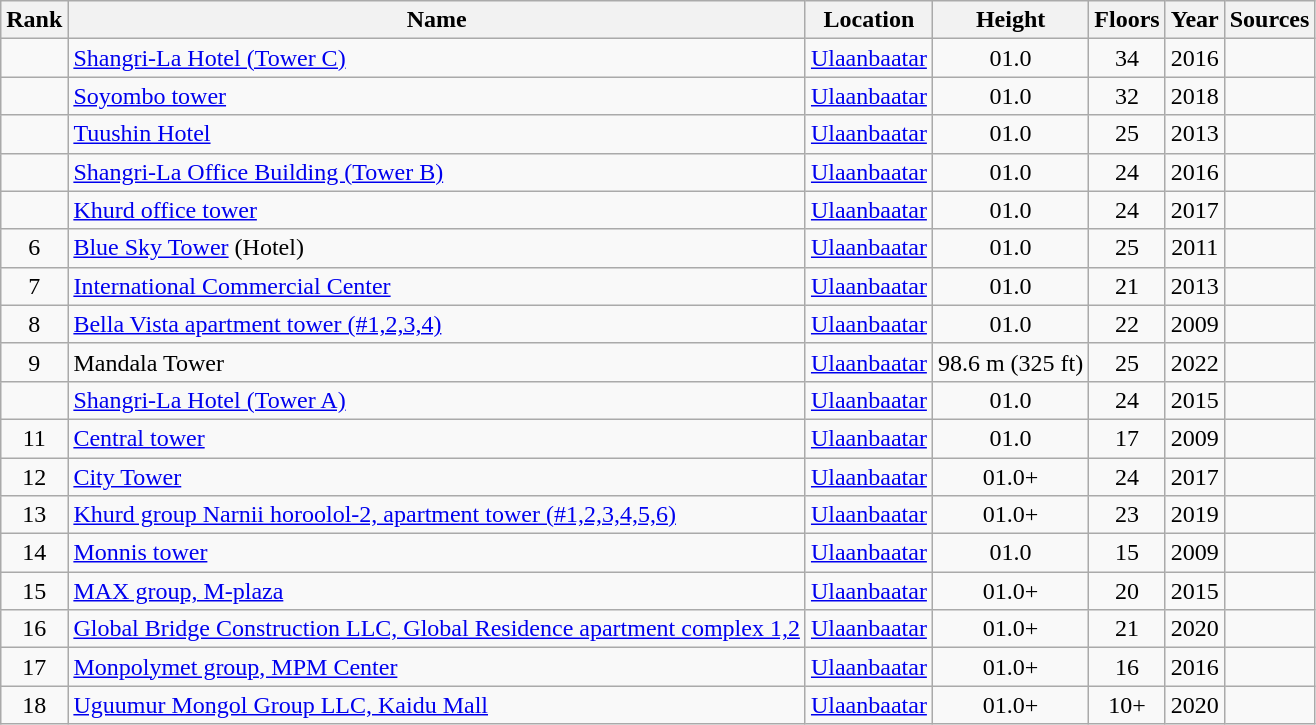<table class="wikitable sortable" style="text-align:center">
<tr>
<th>Rank</th>
<th>Name</th>
<th>Location</th>
<th>Height</th>
<th>Floors</th>
<th>Year</th>
<th class="unsortable">Sources</th>
</tr>
<tr>
<td></td>
<td align=left><a href='#'>Shangri-La Hotel (Tower C)</a></td>
<td><a href='#'>Ulaanbaatar</a></td>
<td><span>01.0</span></td>
<td>34</td>
<td>2016</td>
<td align=left></td>
</tr>
<tr>
<td></td>
<td align=left><a href='#'>Soyombo tower</a></td>
<td><a href='#'>Ulaanbaatar</a></td>
<td><span>01.0</span></td>
<td>32</td>
<td>2018</td>
<td align="left"></td>
</tr>
<tr>
<td></td>
<td align=left><a href='#'>Tuushin Hotel</a></td>
<td><a href='#'>Ulaanbaatar</a></td>
<td><span>01.0</span></td>
<td>25</td>
<td>2013</td>
<td align=left></td>
</tr>
<tr>
<td></td>
<td align=left><a href='#'>Shangri-La Office Building (Tower B)</a></td>
<td><a href='#'>Ulaanbaatar</a></td>
<td><span>01.0</span></td>
<td>24</td>
<td>2016</td>
<td align=left></td>
</tr>
<tr>
<td></td>
<td align=left><a href='#'>Khurd office tower</a></td>
<td><a href='#'>Ulaanbaatar</a></td>
<td><span>01.0</span></td>
<td>24</td>
<td>2017</td>
<td align="left"></td>
</tr>
<tr>
<td>6</td>
<td align="left"><a href='#'>Blue Sky Tower</a> (Hotel)</td>
<td><a href='#'>Ulaanbaatar</a></td>
<td><span>01.0</span></td>
<td>25</td>
<td>2011</td>
<td align="left"></td>
</tr>
<tr>
<td>7</td>
<td align="left"><a href='#'>International Commercial Center</a></td>
<td><a href='#'>Ulaanbaatar</a></td>
<td><span>01.0</span></td>
<td>21</td>
<td>2013</td>
<td align="left"></td>
</tr>
<tr>
<td>8</td>
<td align="left"><a href='#'>Bella Vista apartment tower (#1,2,3,4)</a></td>
<td><a href='#'>Ulaanbaatar</a></td>
<td><span>01.0</span></td>
<td>22</td>
<td>2009</td>
<td align="left"></td>
</tr>
<tr>
<td>9</td>
<td align="left">Mandala Tower</td>
<td><a href='#'>Ulaanbaatar</a></td>
<td>98.6 m (325 ft)</td>
<td>25</td>
<td>2022</td>
<td></td>
</tr>
<tr>
<td></td>
<td align=left><a href='#'>Shangri-La Hotel (Tower A)</a></td>
<td><a href='#'>Ulaanbaatar</a></td>
<td><span>01.0</span></td>
<td>24</td>
<td>2015</td>
<td align=left></td>
</tr>
<tr>
<td>11</td>
<td align="left"><a href='#'>Central tower</a></td>
<td><a href='#'>Ulaanbaatar</a></td>
<td><span>01.0</span></td>
<td>17</td>
<td>2009</td>
<td align="left"></td>
</tr>
<tr>
<td>12</td>
<td align="left"><a href='#'>City Tower</a></td>
<td><a href='#'>Ulaanbaatar</a></td>
<td><span>01.0</span>+</td>
<td>24</td>
<td>2017</td>
<td align="left"></td>
</tr>
<tr>
<td>13</td>
<td align="left"><a href='#'>Khurd group Narnii horoolol-2, apartment tower (#1,2,3,4,5,6)</a></td>
<td><a href='#'>Ulaanbaatar</a></td>
<td><span>01.0</span>+</td>
<td>23</td>
<td>2019</td>
<td align="left"></td>
</tr>
<tr>
<td>14</td>
<td align="left"><a href='#'>Monnis tower</a></td>
<td><a href='#'>Ulaanbaatar</a></td>
<td><span>01.0</span></td>
<td>15</td>
<td>2009</td>
<td align="left"></td>
</tr>
<tr>
<td>15</td>
<td align="left"><a href='#'>MAX group, M-plaza</a></td>
<td><a href='#'>Ulaanbaatar</a></td>
<td><span>01.0</span>+</td>
<td>20</td>
<td>2015</td>
<td align="left"></td>
</tr>
<tr>
<td>16</td>
<td align="left"><a href='#'>Global Bridge Construction LLC, Global Residence apartment complex 1,2</a></td>
<td><a href='#'>Ulaanbaatar</a></td>
<td><span>01.0</span>+</td>
<td>21</td>
<td>2020</td>
<td align="left"></td>
</tr>
<tr>
<td>17</td>
<td align="left"><a href='#'>Monpolymet group, MPM Center</a></td>
<td><a href='#'>Ulaanbaatar</a></td>
<td><span>01.0</span>+</td>
<td>16</td>
<td>2016</td>
<td align="left"></td>
</tr>
<tr>
<td>18</td>
<td align="left"><a href='#'>Uguumur Mongol Group LLC, Kaidu Mall</a></td>
<td><a href='#'>Ulaanbaatar</a></td>
<td><span>01.0</span>+</td>
<td>10+</td>
<td>2020</td>
<td align="left"></td>
</tr>
</table>
